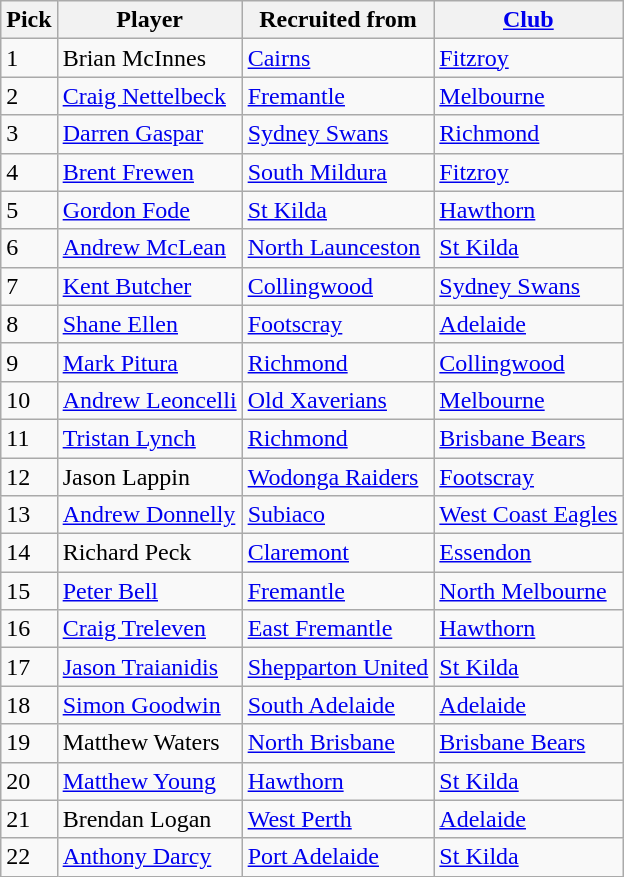<table class="wikitable sortable">
<tr>
<th>Pick</th>
<th>Player</th>
<th>Recruited from</th>
<th><a href='#'>Club</a></th>
</tr>
<tr>
<td>1</td>
<td>Brian McInnes</td>
<td><a href='#'>Cairns</a></td>
<td><a href='#'>Fitzroy</a></td>
</tr>
<tr>
<td>2</td>
<td><a href='#'>Craig Nettelbeck</a></td>
<td><a href='#'>Fremantle</a></td>
<td><a href='#'>Melbourne</a></td>
</tr>
<tr>
<td>3</td>
<td><a href='#'>Darren Gaspar</a></td>
<td><a href='#'>Sydney Swans</a></td>
<td><a href='#'>Richmond</a></td>
</tr>
<tr>
<td>4</td>
<td><a href='#'>Brent Frewen</a></td>
<td><a href='#'>South Mildura</a></td>
<td><a href='#'>Fitzroy</a></td>
</tr>
<tr>
<td>5</td>
<td><a href='#'>Gordon Fode</a></td>
<td><a href='#'>St Kilda</a></td>
<td><a href='#'>Hawthorn</a></td>
</tr>
<tr>
<td>6</td>
<td><a href='#'>Andrew McLean</a></td>
<td><a href='#'>North Launceston</a></td>
<td><a href='#'>St Kilda</a></td>
</tr>
<tr>
<td>7</td>
<td><a href='#'>Kent Butcher</a></td>
<td><a href='#'>Collingwood</a></td>
<td><a href='#'>Sydney Swans</a></td>
</tr>
<tr>
<td>8</td>
<td><a href='#'>Shane Ellen</a></td>
<td><a href='#'>Footscray</a></td>
<td><a href='#'>Adelaide</a></td>
</tr>
<tr>
<td>9</td>
<td><a href='#'>Mark Pitura</a></td>
<td><a href='#'>Richmond</a></td>
<td><a href='#'>Collingwood</a></td>
</tr>
<tr>
<td>10</td>
<td><a href='#'>Andrew Leoncelli</a></td>
<td><a href='#'>Old Xaverians</a></td>
<td><a href='#'>Melbourne</a></td>
</tr>
<tr>
<td>11</td>
<td><a href='#'>Tristan Lynch</a></td>
<td><a href='#'>Richmond</a></td>
<td><a href='#'>Brisbane Bears</a></td>
</tr>
<tr>
<td>12</td>
<td>Jason Lappin</td>
<td><a href='#'>Wodonga Raiders</a></td>
<td><a href='#'>Footscray</a></td>
</tr>
<tr>
<td>13</td>
<td><a href='#'>Andrew Donnelly</a></td>
<td><a href='#'>Subiaco</a></td>
<td><a href='#'>West Coast Eagles</a></td>
</tr>
<tr>
<td>14</td>
<td>Richard Peck</td>
<td><a href='#'>Claremont</a></td>
<td><a href='#'>Essendon</a></td>
</tr>
<tr>
<td>15</td>
<td><a href='#'>Peter Bell</a></td>
<td><a href='#'>Fremantle</a></td>
<td><a href='#'>North Melbourne</a></td>
</tr>
<tr>
<td>16</td>
<td><a href='#'>Craig Treleven</a></td>
<td><a href='#'>East Fremantle</a></td>
<td><a href='#'>Hawthorn</a></td>
</tr>
<tr>
<td>17</td>
<td><a href='#'>Jason Traianidis</a></td>
<td><a href='#'>Shepparton United</a></td>
<td><a href='#'>St Kilda</a></td>
</tr>
<tr>
<td>18</td>
<td><a href='#'>Simon Goodwin</a></td>
<td><a href='#'>South Adelaide</a></td>
<td><a href='#'>Adelaide</a></td>
</tr>
<tr>
<td>19</td>
<td>Matthew Waters</td>
<td><a href='#'>North Brisbane</a></td>
<td><a href='#'>Brisbane Bears</a></td>
</tr>
<tr>
<td>20</td>
<td><a href='#'>Matthew Young</a></td>
<td><a href='#'>Hawthorn</a></td>
<td><a href='#'>St Kilda</a></td>
</tr>
<tr>
<td>21</td>
<td>Brendan Logan</td>
<td><a href='#'>West Perth</a></td>
<td><a href='#'>Adelaide</a></td>
</tr>
<tr>
<td>22</td>
<td><a href='#'>Anthony Darcy</a></td>
<td><a href='#'>Port Adelaide</a></td>
<td><a href='#'>St Kilda</a></td>
</tr>
</table>
